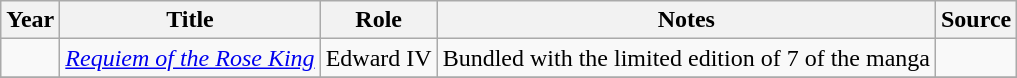<table class="wikitable sortable plainrowheaders">
<tr>
<th>Year</th>
<th>Title</th>
<th>Role</th>
<th class="unsortable">Notes</th>
<th class="unsortable">Source</th>
</tr>
<tr>
<td></td>
<td><em><a href='#'>Requiem of the Rose King</a></em></td>
<td>Edward IV</td>
<td>Bundled with the limited edition of  7 of the manga</td>
<td></td>
</tr>
<tr>
</tr>
</table>
